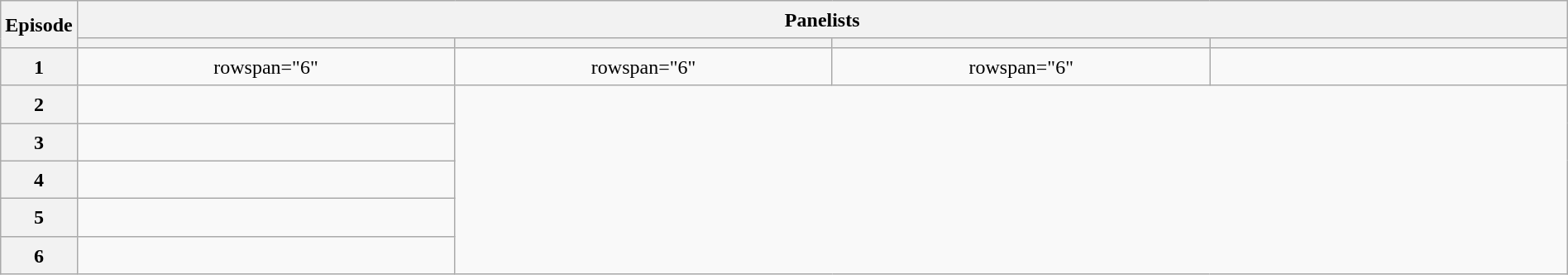<table class="wikitable plainrowheaders mw-collapsible" style="text-align:center; line-height:23px; width:100%;">
<tr>
<th rowspan=2 width=1%>Episode</th>
<th colspan=4>Panelists</th>
</tr>
<tr>
<th width="25%"></th>
<th width="25%"></th>
<th width="25%"></th>
<th width="25%"></th>
</tr>
<tr>
<th>1</th>
<td>rowspan="6" </td>
<td>rowspan="6" </td>
<td>rowspan="6" </td>
<td></td>
</tr>
<tr>
<th>2</th>
<td></td>
</tr>
<tr>
<th>3</th>
<td></td>
</tr>
<tr>
<th>4</th>
<td></td>
</tr>
<tr>
<th>5</th>
<td></td>
</tr>
<tr>
<th>6</th>
<td></td>
</tr>
</table>
